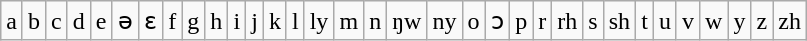<table class="wikitable" style="text-align: center;">
<tr>
<td>a</td>
<td>b</td>
<td>c</td>
<td>d</td>
<td>e</td>
<td>ə</td>
<td>ɛ</td>
<td>f</td>
<td>g</td>
<td>h</td>
<td>i</td>
<td>j</td>
<td>k</td>
<td>l</td>
<td>ly</td>
<td>m</td>
<td>n</td>
<td>ŋw</td>
<td>ny</td>
<td>o</td>
<td>ɔ</td>
<td>p</td>
<td>r</td>
<td>rh</td>
<td>s</td>
<td>sh</td>
<td>t</td>
<td>u</td>
<td>v</td>
<td>w</td>
<td>y</td>
<td>z</td>
<td>zh</td>
</tr>
</table>
